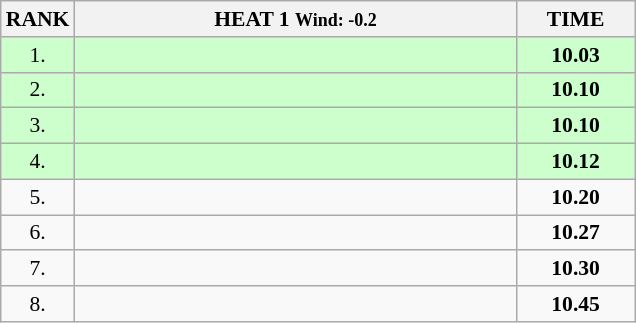<table class="wikitable" style="border-collapse: collapse; font-size: 90%;">
<tr>
<th>RANK</th>
<th style="width: 20em">HEAT 1 <small>Wind: -0.2</small></th>
<th style="width: 5em">TIME</th>
</tr>
<tr style="background:#ccffcc;">
<td align="center">1.</td>
<td></td>
<td align="center"><strong>10.03</strong></td>
</tr>
<tr style="background:#ccffcc;">
<td align="center">2.</td>
<td></td>
<td align="center"><strong>10.10</strong></td>
</tr>
<tr style="background:#ccffcc;">
<td align="center">3.</td>
<td></td>
<td align="center"><strong>10.10</strong></td>
</tr>
<tr style="background:#ccffcc;">
<td align="center">4.</td>
<td></td>
<td align="center"><strong>10.12</strong></td>
</tr>
<tr>
<td align="center">5.</td>
<td></td>
<td align="center"><strong>10.20</strong></td>
</tr>
<tr>
<td align="center">6.</td>
<td></td>
<td align="center"><strong>10.27</strong></td>
</tr>
<tr>
<td align="center">7.</td>
<td></td>
<td align="center"><strong>10.30</strong></td>
</tr>
<tr>
<td align="center">8.</td>
<td></td>
<td align="center"><strong>10.45</strong></td>
</tr>
</table>
